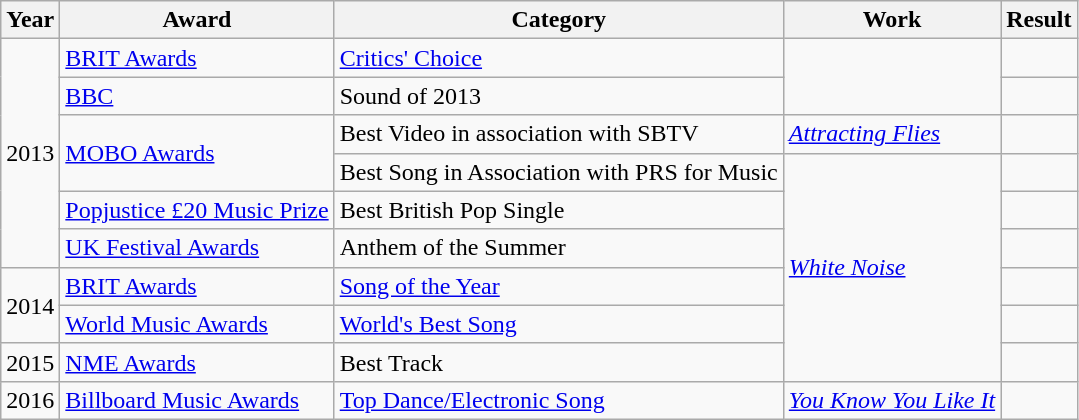<table class="wikitable">
<tr>
<th>Year</th>
<th>Award</th>
<th>Category</th>
<th>Work</th>
<th>Result</th>
</tr>
<tr>
<td rowspan="6">2013</td>
<td><a href='#'>BRIT Awards</a></td>
<td><a href='#'>Critics' Choice</a></td>
<td rowspan="2"></td>
<td></td>
</tr>
<tr>
<td><a href='#'>BBC</a></td>
<td>Sound of 2013</td>
<td></td>
</tr>
<tr>
<td rowspan="2"><a href='#'>MOBO Awards</a></td>
<td>Best Video in association with SBTV</td>
<td><em><a href='#'>Attracting Flies</a></em></td>
<td></td>
</tr>
<tr>
<td>Best Song in Association with PRS for Music</td>
<td rowspan="6"><em><a href='#'>White Noise</a></em></td>
<td></td>
</tr>
<tr>
<td><a href='#'>Popjustice £20 Music Prize</a></td>
<td>Best British Pop Single</td>
<td></td>
</tr>
<tr>
<td><a href='#'>UK Festival Awards</a></td>
<td>Anthem of the Summer</td>
<td></td>
</tr>
<tr>
<td rowspan="2">2014</td>
<td><a href='#'>BRIT Awards</a></td>
<td><a href='#'>Song of the Year</a></td>
<td></td>
</tr>
<tr>
<td><a href='#'>World Music Awards</a></td>
<td><a href='#'>World's Best Song</a></td>
<td></td>
</tr>
<tr>
<td>2015</td>
<td><a href='#'>NME Awards</a></td>
<td>Best Track</td>
<td></td>
</tr>
<tr>
<td>2016</td>
<td><a href='#'>Billboard Music Awards</a></td>
<td><a href='#'>Top Dance/Electronic Song</a></td>
<td><em><a href='#'>You Know You Like It</a></em></td>
<td></td>
</tr>
</table>
